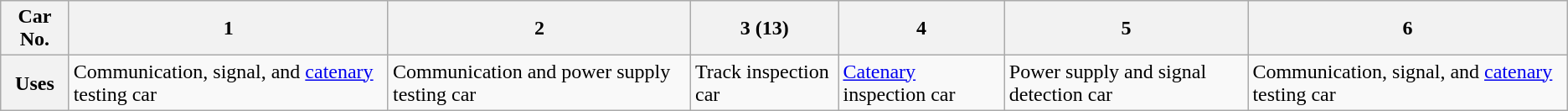<table class="wikitable">
<tr>
<th>Car No.</th>
<th>1</th>
<th>2</th>
<th>3 (13)</th>
<th>4</th>
<th>5</th>
<th>6</th>
</tr>
<tr>
<th>Uses</th>
<td>Communication, signal, and <a href='#'>catenary</a> testing car</td>
<td>Communication and power supply testing car</td>
<td>Track inspection car</td>
<td><a href='#'>Catenary</a> inspection car</td>
<td>Power supply and signal detection car</td>
<td>Communication, signal, and <a href='#'>catenary</a> testing car</td>
</tr>
</table>
